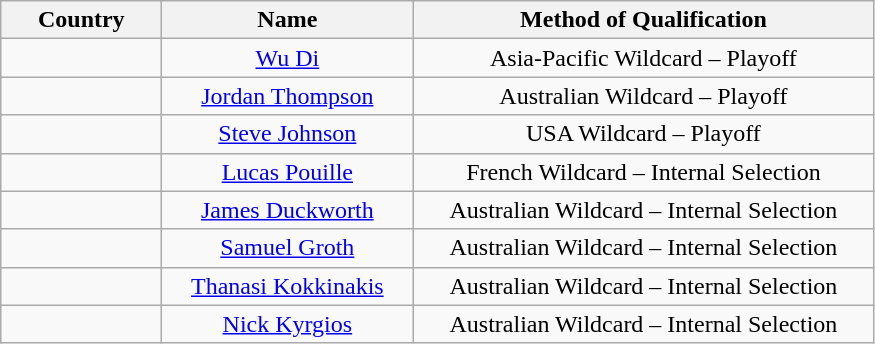<table class="wikitable" style="text-align: center;">
<tr>
<th style="width:100px;">Country</th>
<th width=160>Name</th>
<th width=300>Method of Qualification</th>
</tr>
<tr>
<td></td>
<td><a href='#'>Wu Di</a></td>
<td>Asia-Pacific Wildcard – Playoff</td>
</tr>
<tr>
<td></td>
<td><a href='#'>Jordan Thompson</a></td>
<td>Australian Wildcard – Playoff</td>
</tr>
<tr>
<td></td>
<td><a href='#'>Steve Johnson</a></td>
<td>USA Wildcard – Playoff</td>
</tr>
<tr>
<td></td>
<td><a href='#'>Lucas Pouille</a></td>
<td>French Wildcard – Internal Selection</td>
</tr>
<tr>
<td></td>
<td><a href='#'>James Duckworth</a></td>
<td>Australian Wildcard – Internal Selection </td>
</tr>
<tr>
<td></td>
<td><a href='#'>Samuel Groth</a></td>
<td>Australian Wildcard – Internal Selection</td>
</tr>
<tr>
<td></td>
<td><a href='#'>Thanasi Kokkinakis</a></td>
<td>Australian Wildcard – Internal Selection</td>
</tr>
<tr>
<td></td>
<td><a href='#'>Nick Kyrgios</a></td>
<td>Australian Wildcard – Internal Selection</td>
</tr>
</table>
